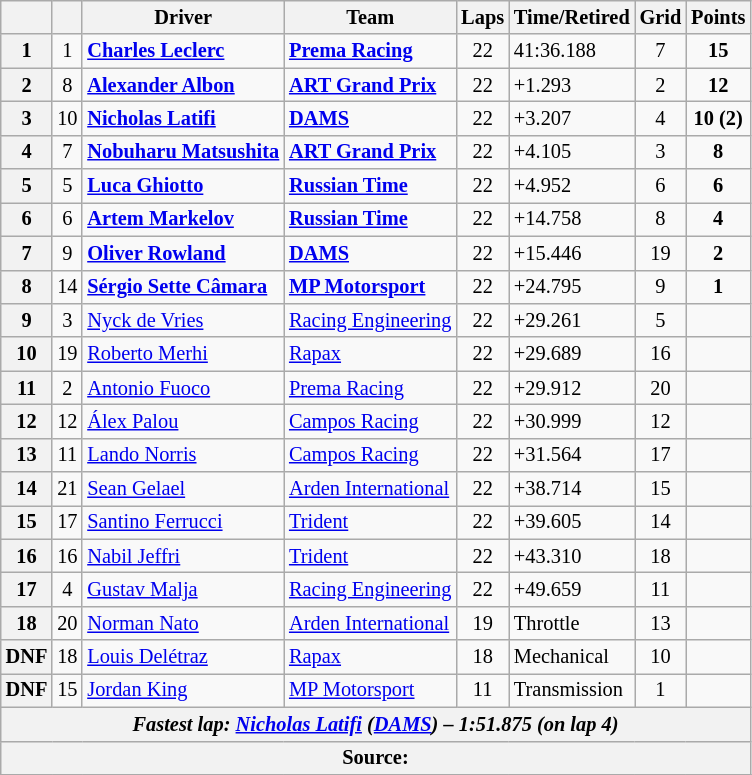<table class="wikitable" style="font-size:85%">
<tr>
<th scope="col"></th>
<th scope="col"></th>
<th scope="col">Driver</th>
<th scope="col">Team</th>
<th scope="col">Laps</th>
<th scope="col">Time/Retired</th>
<th scope="col">Grid</th>
<th scope="col">Points</th>
</tr>
<tr>
<th scope="row">1</th>
<td align="center">1</td>
<td> <strong><a href='#'>Charles Leclerc</a></strong></td>
<td><strong><a href='#'>Prema Racing</a></strong></td>
<td align="center">22</td>
<td>41:36.188</td>
<td align="center">7</td>
<td align="center"><strong>15</strong></td>
</tr>
<tr>
<th scope="row">2</th>
<td align="center">8</td>
<td> <strong><a href='#'>Alexander Albon</a></strong></td>
<td><strong><a href='#'>ART Grand Prix</a></strong></td>
<td align="center">22</td>
<td>+1.293</td>
<td align="center">2</td>
<td align="center"><strong>12</strong></td>
</tr>
<tr>
<th scope="row">3</th>
<td align="center">10</td>
<td> <strong><a href='#'>Nicholas Latifi</a></strong></td>
<td><strong><a href='#'>DAMS</a></strong></td>
<td align="center">22</td>
<td>+3.207</td>
<td align="center">4</td>
<td align="center"><strong>10 (2)</strong></td>
</tr>
<tr>
<th scope="row">4</th>
<td align="center">7</td>
<td> <strong><a href='#'>Nobuharu Matsushita</a></strong></td>
<td><strong><a href='#'>ART Grand Prix</a></strong></td>
<td align="center">22</td>
<td>+4.105</td>
<td align="center">3</td>
<td align="center"><strong>8</strong></td>
</tr>
<tr>
<th scope="row">5</th>
<td align="center">5</td>
<td> <strong><a href='#'>Luca Ghiotto</a></strong></td>
<td><strong><a href='#'>Russian Time</a></strong></td>
<td align="center">22</td>
<td>+4.952</td>
<td align="center">6</td>
<td align="center"><strong>6</strong></td>
</tr>
<tr>
<th scope="row">6</th>
<td align="center">6</td>
<td> <strong><a href='#'>Artem Markelov</a></strong></td>
<td><strong><a href='#'>Russian Time</a></strong></td>
<td align="center">22</td>
<td>+14.758</td>
<td align="center">8</td>
<td align="center"><strong>4</strong></td>
</tr>
<tr>
<th scope="row">7</th>
<td align="center">9</td>
<td> <strong><a href='#'>Oliver Rowland</a></strong></td>
<td><strong><a href='#'>DAMS</a></strong></td>
<td align="center">22</td>
<td>+15.446</td>
<td align="center">19</td>
<td align="center"><strong>2</strong></td>
</tr>
<tr>
<th scope="row">8</th>
<td align="center">14</td>
<td> <strong><a href='#'>Sérgio Sette Câmara</a></strong></td>
<td><strong><a href='#'>MP Motorsport</a></strong></td>
<td align="center">22</td>
<td>+24.795</td>
<td align="center">9</td>
<td align="center"><strong>1</strong></td>
</tr>
<tr>
<th scope="row">9</th>
<td align="center">3</td>
<td> <a href='#'>Nyck de Vries</a></td>
<td><a href='#'>Racing Engineering</a></td>
<td align="center">22</td>
<td>+29.261</td>
<td align="center">5</td>
<td></td>
</tr>
<tr>
<th scope="row">10</th>
<td align="center">19</td>
<td> <a href='#'>Roberto Merhi</a></td>
<td><a href='#'>Rapax</a></td>
<td align="center">22</td>
<td>+29.689</td>
<td align="center">16</td>
<td></td>
</tr>
<tr>
<th scope="row">11</th>
<td align="center">2</td>
<td> <a href='#'>Antonio Fuoco</a></td>
<td><a href='#'>Prema Racing</a></td>
<td align="center">22</td>
<td>+29.912</td>
<td align="center">20</td>
<td></td>
</tr>
<tr>
<th scope="row">12</th>
<td align="center">12</td>
<td> <a href='#'>Álex Palou</a></td>
<td><a href='#'>Campos Racing</a></td>
<td align="center">22</td>
<td>+30.999</td>
<td align="center">12</td>
<td></td>
</tr>
<tr>
<th scope="row">13</th>
<td align="center">11</td>
<td> <a href='#'>Lando Norris</a></td>
<td><a href='#'>Campos Racing</a></td>
<td align="center">22</td>
<td>+31.564</td>
<td align="center">17</td>
<td></td>
</tr>
<tr>
<th scope="row">14</th>
<td align="center">21</td>
<td> <a href='#'>Sean Gelael</a></td>
<td><a href='#'>Arden International</a></td>
<td align="center">22</td>
<td>+38.714</td>
<td align="center">15</td>
<td></td>
</tr>
<tr>
<th scope="row">15</th>
<td align="center">17</td>
<td> <a href='#'>Santino Ferrucci</a></td>
<td><a href='#'>Trident</a></td>
<td align="center">22</td>
<td>+39.605</td>
<td align="center">14</td>
<td></td>
</tr>
<tr>
<th scope="row">16</th>
<td align="center">16</td>
<td> <a href='#'>Nabil Jeffri</a></td>
<td><a href='#'>Trident</a></td>
<td align="center">22</td>
<td>+43.310</td>
<td align="center">18</td>
<td></td>
</tr>
<tr>
<th scope="row">17</th>
<td align="center">4</td>
<td> <a href='#'>Gustav Malja</a></td>
<td><a href='#'>Racing Engineering</a></td>
<td align="center">22</td>
<td>+49.659</td>
<td align="center">11</td>
<td></td>
</tr>
<tr>
<th scope="row">18</th>
<td align="center">20</td>
<td> <a href='#'>Norman Nato</a></td>
<td><a href='#'>Arden International</a></td>
<td align="center">19</td>
<td>Throttle</td>
<td align="center">13</td>
<td></td>
</tr>
<tr>
<th scope="row">DNF</th>
<td align="center">18</td>
<td> <a href='#'>Louis Delétraz</a></td>
<td><a href='#'>Rapax</a></td>
<td align="center">18</td>
<td>Mechanical</td>
<td align="center">10</td>
<td></td>
</tr>
<tr>
<th scope="row">DNF</th>
<td align="center">15</td>
<td> <a href='#'>Jordan King</a></td>
<td><a href='#'>MP Motorsport</a></td>
<td align="center">11</td>
<td>Transmission</td>
<td align="center">1</td>
<td></td>
</tr>
<tr>
<th colspan="8" align="center"><em>Fastest lap:  <a href='#'>Nicholas Latifi</a> (<a href='#'>DAMS</a>) – 1:51.875 (on lap 4)</em></th>
</tr>
<tr>
<th colspan="8">Source:</th>
</tr>
<tr>
</tr>
</table>
